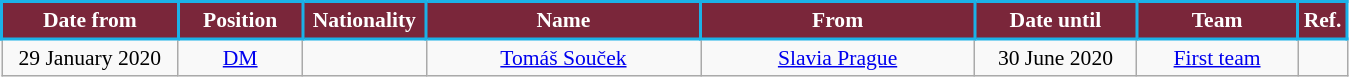<table class="wikitable"  style="text-align:center; font-size:90%; ">
<tr>
<th style="background:#7A263A;;color:white;border:2px solid #1BB1E7; width:110px;">Date from</th>
<th style="background:#7A263A;;color:white;border:2px solid #1BB1E7; width:75px;">Position</th>
<th style="background:#7A263A;;color:white;border:2px solid #1BB1E7; width:75px;">Nationality</th>
<th style="background:#7A263A;;color:white;border:2px solid #1BB1E7; width:175px;">Name</th>
<th style="background:#7A263A;;color:white;border:2px solid #1BB1E7; width:175px;">From</th>
<th style="background:#7A263A;;color:white;border:2px solid #1BB1E7; width:100px;">Date until</th>
<th style="background:#7A263A;;color:white;border:2px solid #1BB1E7; width:100px;">Team</th>
<th style="background:#7A263A;;color:white;border:2px solid #1BB1E7; width:25px;">Ref.</th>
</tr>
<tr>
<td>29 January 2020</td>
<td><a href='#'>DM</a></td>
<td></td>
<td><a href='#'>Tomáš Souček</a></td>
<td> <a href='#'>Slavia Prague</a></td>
<td>30 June 2020</td>
<td><a href='#'>First team</a></td>
<td></td>
</tr>
</table>
